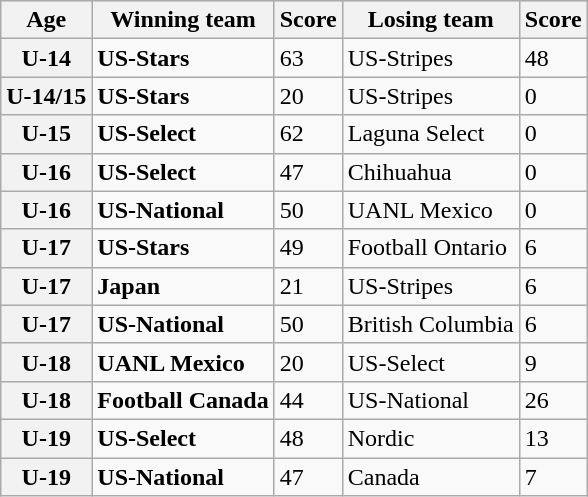<table class="wikitable">
<tr style="background:#efefef;">
<th>Age</th>
<th>Winning team</th>
<th>Score</th>
<th>Losing team</th>
<th>Score</th>
</tr>
<tr>
<th>U-14</th>
<td><strong>US-Stars</strong></td>
<td>63</td>
<td>US-Stripes</td>
<td>48</td>
</tr>
<tr>
<th>U-14/15</th>
<td><strong>US-Stars</strong></td>
<td>20</td>
<td>US-Stripes</td>
<td>0</td>
</tr>
<tr>
<th>U-15</th>
<td><strong>US-Select</strong></td>
<td>62</td>
<td>Laguna Select</td>
<td>0</td>
</tr>
<tr>
<th>U-16</th>
<td><strong>US-Select</strong></td>
<td>47</td>
<td>Chihuahua</td>
<td>0</td>
</tr>
<tr>
<th>U-16</th>
<td><strong>US-National</strong></td>
<td>50</td>
<td>UANL Mexico</td>
<td>0</td>
</tr>
<tr>
<th>U-17</th>
<td><strong>US-Stars</strong></td>
<td>49</td>
<td>Football Ontario</td>
<td>6</td>
</tr>
<tr>
<th>U-17</th>
<td><strong>Japan</strong></td>
<td>21</td>
<td>US-Stripes</td>
<td>6</td>
</tr>
<tr>
<th>U-17</th>
<td><strong>US-National</strong></td>
<td>50</td>
<td>British Columbia</td>
<td>6</td>
</tr>
<tr>
<th>U-18</th>
<td><strong>UANL Mexico</strong></td>
<td>20</td>
<td>US-Select</td>
<td>9</td>
</tr>
<tr>
<th>U-18</th>
<td><strong>Football Canada</strong></td>
<td>44</td>
<td>US-National</td>
<td>26</td>
</tr>
<tr>
<th>U-19</th>
<td><strong>US-Select</strong></td>
<td>48</td>
<td>Nordic</td>
<td>13</td>
</tr>
<tr>
<th>U-19</th>
<td><strong>US-National</strong></td>
<td>47</td>
<td>Canada</td>
<td>7</td>
</tr>
</table>
